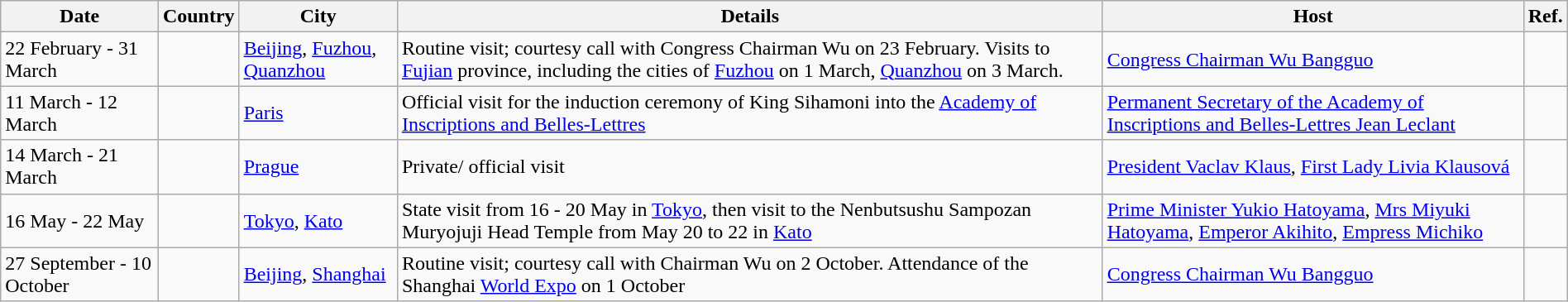<table class="wikitable sortable" border="1" style="margin: 1em auto 1em auto">
<tr>
<th>Date</th>
<th>Country</th>
<th>City</th>
<th>Details</th>
<th>Host</th>
<th>Ref.</th>
</tr>
<tr>
<td>22 February - 31 March</td>
<td></td>
<td><a href='#'>Beijing</a>, <a href='#'>Fuzhou</a>, <a href='#'>Quanzhou</a></td>
<td>Routine visit; courtesy call with Congress Chairman Wu on 23 February. Visits to <a href='#'>Fujian</a> province, including the cities of <a href='#'>Fuzhou</a> on 1 March, <a href='#'>Quanzhou</a> on 3 March.</td>
<td><a href='#'>Congress Chairman Wu Bangguo</a></td>
<td></td>
</tr>
<tr>
<td>11 March - 12 March</td>
<td></td>
<td><a href='#'>Paris</a></td>
<td>Official visit for the induction ceremony of King Sihamoni into the <a href='#'>Academy of Inscriptions and Belles-Lettres</a></td>
<td><a href='#'>Permanent Secretary of the Academy of Inscriptions and Belles-Lettres Jean Leclant</a></td>
<td></td>
</tr>
<tr>
<td>14 March - 21 March</td>
<td></td>
<td><a href='#'>Prague</a></td>
<td>Private/ official visit</td>
<td><a href='#'>President Vaclav Klaus</a>, <a href='#'>First Lady Livia Klausová</a></td>
<td></td>
</tr>
<tr>
<td>16 May - 22 May</td>
<td></td>
<td><a href='#'>Tokyo</a>, <a href='#'>Kato</a></td>
<td>State visit from 16 - 20 May in <a href='#'>Tokyo</a>, then visit to the  Nenbutsushu Sampozan Muryojuji Head Temple from May 20 to 22 in <a href='#'>Kato</a></td>
<td><a href='#'>Prime Minister Yukio Hatoyama</a>, <a href='#'>Mrs Miyuki Hatoyama</a>, <a href='#'>Emperor Akihito</a>, <a href='#'>Empress Michiko</a></td>
<td></td>
</tr>
<tr>
<td>27 September - 10 October</td>
<td></td>
<td><a href='#'>Beijing</a>, <a href='#'>Shanghai</a></td>
<td>Routine visit; courtesy call with Chairman Wu on 2 October. Attendance of the Shanghai <a href='#'>World Expo</a> on 1 October</td>
<td><a href='#'>Congress Chairman Wu Bangguo</a></td>
<td></td>
</tr>
</table>
